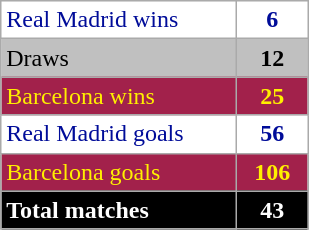<table class="wikitable">
<tr style="color:#000c99; background:#fff;">
<td style="width:150px;">Real Madrid wins</td>
<td style="color:#000c99; background:#fff; text-align:center; width:40px;"><strong>6</strong></td>
</tr>
<tr style="color:#000; background:silver;">
<td>Draws</td>
<td style="color:#000; background:silver; text-align:center;"><strong>12</strong></td>
</tr>
<tr style="color:#fff000;">
<td style="background:#A2214B">Barcelona wins</td>
<td style="color:#fff000; background:#A2214B; text-align: center;"><strong>25</strong></td>
</tr>
<tr style="color:#000c99; background:#fff;">
<td style="width:150px;">Real Madrid goals</td>
<td style="color:#000c99; background:#fff; text-align:center;"><strong>56</strong></td>
</tr>
<tr style="color:#fff000;">
<td style="background:#A2214B">Barcelona goals</td>
<td style="color:#fff000; background:#A2214B; text-align: center;"><strong>106</strong></td>
</tr>
<tr style="color:#fff; background:#000;">
<td><strong>Total matches</strong></td>
<td style="color:#fff; background:#000; text-align:center;"><strong>43</strong></td>
</tr>
</table>
